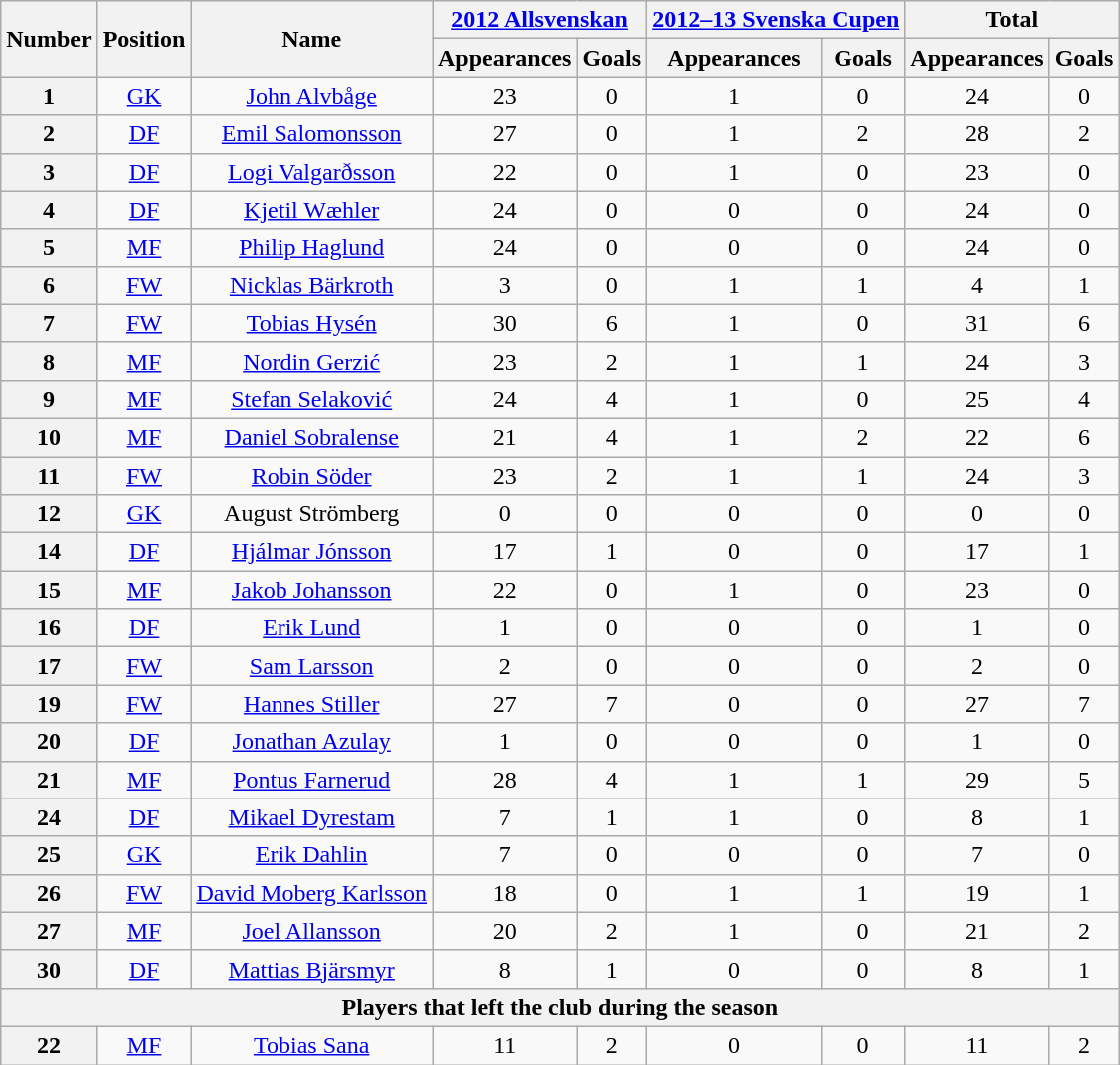<table class="wikitable sortable plainrowheaders" style="text-align:center">
<tr>
<th rowspan="2" scope=col>Number</th>
<th rowspan="2" scope=col>Position</th>
<th rowspan="2" scope=col>Name</th>
<th colspan="2"><a href='#'>2012 Allsvenskan</a></th>
<th colspan="2"><a href='#'>2012–13 Svenska Cupen</a></th>
<th colspan="2">Total</th>
</tr>
<tr>
<th>Appearances</th>
<th>Goals</th>
<th>Appearances</th>
<th>Goals</th>
<th>Appearances</th>
<th>Goals</th>
</tr>
<tr>
<th style="text-align:center" scope=row>1</th>
<td><a href='#'>GK</a></td>
<td><a href='#'>John Alvbåge</a><br></td>
<td>23</td>
<td>0<br></td>
<td>1</td>
<td>0<br></td>
<td>24</td>
<td>0</td>
</tr>
<tr>
<th style="text-align:center" scope=row>2</th>
<td><a href='#'>DF</a></td>
<td><a href='#'>Emil Salomonsson</a><br></td>
<td>27</td>
<td>0<br></td>
<td>1</td>
<td>2<br></td>
<td>28</td>
<td>2</td>
</tr>
<tr>
<th style="text-align:center" scope=row>3</th>
<td><a href='#'>DF</a></td>
<td><a href='#'>Logi Valgarðsson</a><br></td>
<td>22</td>
<td>0<br></td>
<td>1</td>
<td>0<br></td>
<td>23</td>
<td>0</td>
</tr>
<tr>
<th style="text-align:center" scope=row>4</th>
<td><a href='#'>DF</a></td>
<td><a href='#'>Kjetil Wæhler</a><br></td>
<td>24</td>
<td>0<br></td>
<td>0</td>
<td>0<br></td>
<td>24</td>
<td>0</td>
</tr>
<tr>
<th style="text-align:center" scope=row>5</th>
<td><a href='#'>MF</a></td>
<td><a href='#'>Philip Haglund</a><br></td>
<td>24</td>
<td>0<br></td>
<td>0</td>
<td>0<br></td>
<td>24</td>
<td>0</td>
</tr>
<tr>
<th style="text-align:center" scope=row>6</th>
<td><a href='#'>FW</a></td>
<td><a href='#'>Nicklas Bärkroth</a><br></td>
<td>3</td>
<td>0<br></td>
<td>1</td>
<td>1<br></td>
<td>4</td>
<td>1</td>
</tr>
<tr>
<th style="text-align:center" scope=row>7</th>
<td><a href='#'>FW</a></td>
<td><a href='#'>Tobias Hysén</a><br></td>
<td>30</td>
<td>6<br></td>
<td>1</td>
<td>0<br></td>
<td>31</td>
<td>6</td>
</tr>
<tr>
<th style="text-align:center" scope=row>8</th>
<td><a href='#'>MF</a></td>
<td><a href='#'>Nordin Gerzić</a><br></td>
<td>23</td>
<td>2<br></td>
<td>1</td>
<td>1<br></td>
<td>24</td>
<td>3</td>
</tr>
<tr>
<th style="text-align:center" scope=row>9</th>
<td><a href='#'>MF</a></td>
<td><a href='#'>Stefan Selaković</a><br></td>
<td>24</td>
<td>4<br></td>
<td>1</td>
<td>0<br></td>
<td>25</td>
<td>4</td>
</tr>
<tr>
<th style="text-align:center" scope=row>10</th>
<td><a href='#'>MF</a></td>
<td><a href='#'>Daniel Sobralense</a><br></td>
<td>21</td>
<td>4<br></td>
<td>1</td>
<td>2<br></td>
<td>22</td>
<td>6</td>
</tr>
<tr>
<th style="text-align:center" scope=row>11</th>
<td><a href='#'>FW</a></td>
<td><a href='#'>Robin Söder</a><br></td>
<td>23</td>
<td>2<br></td>
<td>1</td>
<td>1<br></td>
<td>24</td>
<td>3</td>
</tr>
<tr>
<th style="text-align:center" scope=row>12</th>
<td><a href='#'>GK</a></td>
<td>August Strömberg<br></td>
<td>0</td>
<td>0<br></td>
<td>0</td>
<td>0<br></td>
<td>0</td>
<td>0</td>
</tr>
<tr>
<th style="text-align:center" scope=row>14</th>
<td><a href='#'>DF</a></td>
<td><a href='#'>Hjálmar Jónsson</a><br></td>
<td>17</td>
<td>1<br></td>
<td>0</td>
<td>0<br></td>
<td>17</td>
<td>1</td>
</tr>
<tr>
<th style="text-align:center" scope=row>15</th>
<td><a href='#'>MF</a></td>
<td><a href='#'>Jakob Johansson</a><br></td>
<td>22</td>
<td>0<br></td>
<td>1</td>
<td>0<br></td>
<td>23</td>
<td>0</td>
</tr>
<tr>
<th style="text-align:center" scope=row>16</th>
<td><a href='#'>DF</a></td>
<td><a href='#'>Erik Lund</a><br></td>
<td>1</td>
<td>0<br></td>
<td>0</td>
<td>0<br></td>
<td>1</td>
<td>0</td>
</tr>
<tr>
<th style="text-align:center" scope=row>17</th>
<td><a href='#'>FW</a></td>
<td><a href='#'>Sam Larsson</a><br></td>
<td>2</td>
<td>0<br></td>
<td>0</td>
<td>0<br></td>
<td>2</td>
<td>0</td>
</tr>
<tr>
<th style="text-align:center" scope=row>19</th>
<td><a href='#'>FW</a></td>
<td><a href='#'>Hannes Stiller</a><br></td>
<td>27</td>
<td>7<br></td>
<td>0</td>
<td>0<br></td>
<td>27</td>
<td>7</td>
</tr>
<tr>
<th style="text-align:center" scope=row>20</th>
<td><a href='#'>DF</a></td>
<td><a href='#'>Jonathan Azulay</a><br></td>
<td>1</td>
<td>0<br></td>
<td>0</td>
<td>0<br></td>
<td>1</td>
<td>0</td>
</tr>
<tr>
<th style="text-align:center" scope=row>21</th>
<td><a href='#'>MF</a></td>
<td><a href='#'>Pontus Farnerud</a><br></td>
<td>28</td>
<td>4<br></td>
<td>1</td>
<td>1<br></td>
<td>29</td>
<td>5</td>
</tr>
<tr>
<th style="text-align:center" scope=row>24</th>
<td><a href='#'>DF</a></td>
<td><a href='#'>Mikael Dyrestam</a><br></td>
<td>7</td>
<td>1<br></td>
<td>1</td>
<td>0<br></td>
<td>8</td>
<td>1</td>
</tr>
<tr>
<th style="text-align:center" scope=row>25</th>
<td><a href='#'>GK</a></td>
<td><a href='#'>Erik Dahlin</a><br></td>
<td>7</td>
<td>0<br></td>
<td>0</td>
<td>0<br></td>
<td>7</td>
<td>0</td>
</tr>
<tr>
<th style="text-align:center" scope=row>26</th>
<td><a href='#'>FW</a></td>
<td><a href='#'>David Moberg Karlsson</a><br></td>
<td>18</td>
<td>0<br></td>
<td>1</td>
<td>1<br></td>
<td>19</td>
<td>1</td>
</tr>
<tr>
<th style="text-align:center" scope=row>27</th>
<td><a href='#'>MF</a></td>
<td><a href='#'>Joel Allansson</a><br></td>
<td>20</td>
<td>2<br></td>
<td>1</td>
<td>0<br></td>
<td>21</td>
<td>2</td>
</tr>
<tr>
<th style="text-align:center" scope=row>30</th>
<td><a href='#'>DF</a></td>
<td><a href='#'>Mattias Bjärsmyr</a><br></td>
<td>8</td>
<td>1<br></td>
<td>0</td>
<td>0<br></td>
<td>8</td>
<td>1</td>
</tr>
<tr>
<th colspan="9" scope=col>Players that left the club during the season</th>
</tr>
<tr>
<th style="text-align:center" scope=row>22</th>
<td><a href='#'>MF</a></td>
<td><a href='#'>Tobias Sana</a><br></td>
<td>11</td>
<td>2<br></td>
<td>0</td>
<td>0<br></td>
<td>11</td>
<td>2</td>
</tr>
</table>
